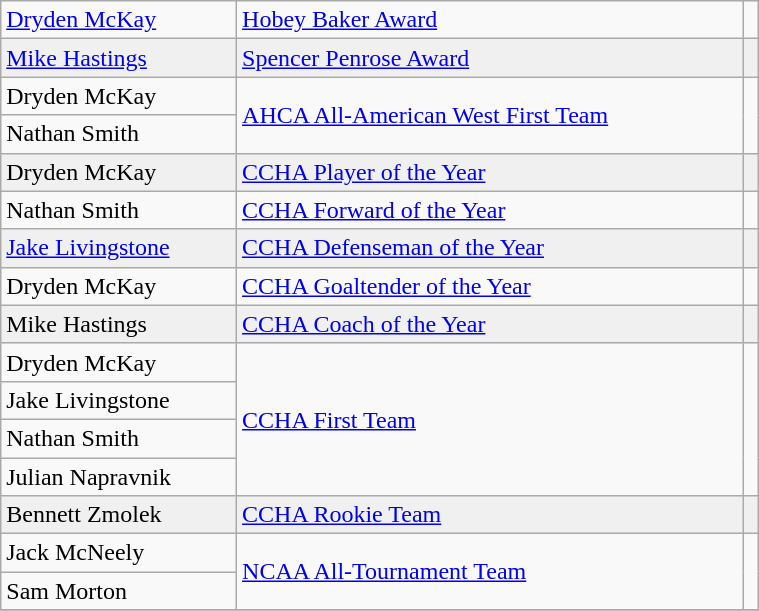<table class="wikitable" width=40%>
<tr>
<td><a href='#'>Dryden McKay</a></td>
<td><a href='#'>Hobey Baker Award</a></td>
<td></td>
</tr>
<tr bgcolor=f0f0f0>
<td><a href='#'>Mike Hastings</a></td>
<td><a href='#'>Spencer Penrose Award</a></td>
<td></td>
</tr>
<tr>
<td>Dryden McKay</td>
<td rowspan=2><a href='#'>AHCA All-American West First Team</a></td>
<td rowspan=2></td>
</tr>
<tr>
<td>Nathan Smith</td>
</tr>
<tr bgcolor=f0f0f0>
<td>Dryden McKay</td>
<td><a href='#'>CCHA Player of the Year</a></td>
<td></td>
</tr>
<tr>
<td>Nathan Smith</td>
<td><a href='#'>CCHA Forward of the Year</a></td>
<td></td>
</tr>
<tr bgcolor=f0f0f0>
<td><a href='#'>Jake Livingstone</a></td>
<td><a href='#'>CCHA Defenseman of the Year</a></td>
<td></td>
</tr>
<tr>
<td>Dryden McKay</td>
<td><a href='#'>CCHA Goaltender of the Year</a></td>
<td></td>
</tr>
<tr bgcolor=f0f0f0>
<td>Mike Hastings</td>
<td><a href='#'>CCHA Coach of the Year</a></td>
<td></td>
</tr>
<tr>
<td>Dryden McKay</td>
<td rowspan=4><a href='#'>CCHA First Team</a></td>
<td rowspan=4></td>
</tr>
<tr>
<td>Jake Livingstone</td>
</tr>
<tr>
<td>Nathan Smith</td>
</tr>
<tr>
<td>Julian Napravnik</td>
</tr>
<tr bgcolor=f0f0f0>
<td>Bennett Zmolek</td>
<td rowspan=1><a href='#'>CCHA Rookie Team</a></td>
<td rowspan=1></td>
</tr>
<tr>
<td>Jack McNeely</td>
<td rowspan=2><a href='#'>NCAA All-Tournament Team</a></td>
<td rowspan=2></td>
</tr>
<tr>
<td>Sam Morton</td>
</tr>
<tr>
</tr>
</table>
